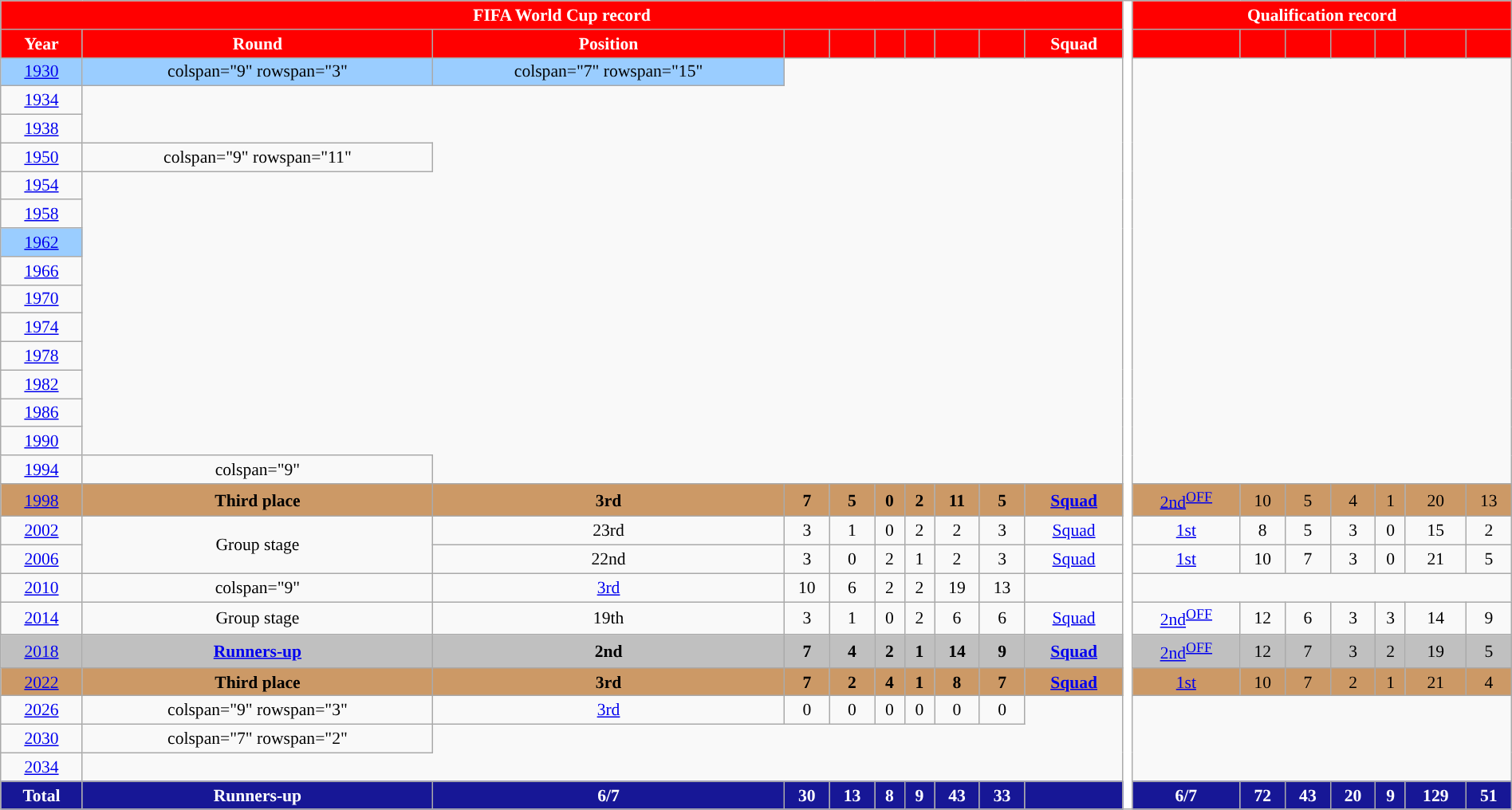<table class="wikitable" style="font-size:90%; text-align:center;" width="100%" class="wikitable">
<tr>
<th colspan="10" style="background:#ff0000; color:white; ">FIFA World Cup record</th>
<th width="1" rowspan="29" style="background:#FFFFFF; color:white"></th>
<th colspan="7" style="background:#ff0000; color:white; ">Qualification record</th>
</tr>
<tr>
<th style="background:#ff0000; color:white; ">Year</th>
<th style="background:#ff0000; color:white; ">Round</th>
<th style="background:#ff0000; color:white; ">Position</th>
<th style="background:#ff0000; color:white; "></th>
<th style="background:#ff0000; color:white; "></th>
<th style="background:#ff0000; color:white; "></th>
<th style="background:#ff0000; color:white; "></th>
<th style="background:#ff0000; color:white; "></th>
<th style="background:#ff0000; color:white; "></th>
<th style="background:#ff0000; color:white; ">Squad</th>
<th style="background:#ff0000; color:white; "></th>
<th style="background:#ff0000; color:white; "></th>
<th style="background:#ff0000; color:white; "></th>
<th style="background:#ff0000; color:white; "></th>
<th style="background:#ff0000; color:white; "></th>
<th style="background:#ff0000; color:white; "></th>
<th style="background:#ff0000; color:white; "></th>
</tr>
<tr bgcolor=#9acdff>
<td> <a href='#'>1930</a></td>
<td>colspan="9" rowspan="3" </td>
<td>colspan="7" rowspan="15" </td>
</tr>
<tr>
<td> <a href='#'>1934</a></td>
</tr>
<tr>
<td> <a href='#'>1938</a></td>
</tr>
<tr>
<td> <a href='#'>1950</a></td>
<td>colspan="9" rowspan="11" </td>
</tr>
<tr>
<td> <a href='#'>1954</a></td>
</tr>
<tr>
<td> <a href='#'>1958</a></td>
</tr>
<tr bgcolor=#9acdff>
<td> <a href='#'>1962</a></td>
</tr>
<tr>
<td> <a href='#'>1966</a></td>
</tr>
<tr>
<td> <a href='#'>1970</a></td>
</tr>
<tr>
<td> <a href='#'>1974</a></td>
</tr>
<tr>
<td> <a href='#'>1978</a></td>
</tr>
<tr>
<td> <a href='#'>1982</a></td>
</tr>
<tr>
<td> <a href='#'>1986</a></td>
</tr>
<tr>
<td> <a href='#'>1990</a></td>
</tr>
<tr>
<td> <a href='#'>1994</a></td>
<td>colspan="9" </td>
</tr>
<tr bgcolor=#cc9966>
<td> <a href='#'>1998</a></td>
<td><strong>Third place</strong></td>
<td><strong>3rd</strong></td>
<td><strong>7</strong></td>
<td><strong>5</strong></td>
<td><strong>0</strong></td>
<td><strong>2</strong></td>
<td><strong>11</strong></td>
<td><strong>5</strong></td>
<td><strong><a href='#'>Squad</a></strong></td>
<td><a href='#'>2nd</a><sup><a href='#'>OFF</a></sup></td>
<td>10</td>
<td>5</td>
<td>4</td>
<td>1</td>
<td>20</td>
<td>13</td>
</tr>
<tr>
<td>  <a href='#'>2002</a></td>
<td rowspan=2>Group stage</td>
<td>23rd</td>
<td>3</td>
<td>1</td>
<td>0</td>
<td>2</td>
<td>2</td>
<td>3</td>
<td><a href='#'>Squad</a></td>
<td><a href='#'>1st</a></td>
<td>8</td>
<td>5</td>
<td>3</td>
<td>0</td>
<td>15</td>
<td>2</td>
</tr>
<tr>
<td> <a href='#'>2006</a></td>
<td>22nd</td>
<td>3</td>
<td>0</td>
<td>2</td>
<td>1</td>
<td>2</td>
<td>3</td>
<td><a href='#'>Squad</a></td>
<td><a href='#'>1st</a></td>
<td>10</td>
<td>7</td>
<td>3</td>
<td>0</td>
<td>21</td>
<td>5</td>
</tr>
<tr>
<td> <a href='#'>2010</a></td>
<td>colspan="9" </td>
<td><a href='#'>3rd</a></td>
<td>10</td>
<td>6</td>
<td>2</td>
<td>2</td>
<td>19</td>
<td>13</td>
</tr>
<tr>
<td> <a href='#'>2014</a></td>
<td>Group stage</td>
<td>19th</td>
<td>3</td>
<td>1</td>
<td>0</td>
<td>2</td>
<td>6</td>
<td>6</td>
<td><a href='#'>Squad</a></td>
<td><a href='#'>2nd</a><sup><a href='#'>OFF</a></sup></td>
<td>12</td>
<td>6</td>
<td>3</td>
<td>3</td>
<td>14</td>
<td>9</td>
</tr>
<tr bgcolor=silver>
<td> <a href='#'>2018</a></td>
<td><strong><a href='#'>Runners-up</a></strong></td>
<td><strong>2nd</strong></td>
<td><strong>7</strong></td>
<td><strong>4</strong></td>
<td><strong>2</strong></td>
<td><strong>1</strong></td>
<td><strong>14</strong></td>
<td><strong>9</strong></td>
<td><strong><a href='#'>Squad</a></strong></td>
<td><a href='#'>2nd</a><sup><a href='#'>OFF</a></sup></td>
<td>12</td>
<td>7</td>
<td>3</td>
<td>2</td>
<td>19</td>
<td>5</td>
</tr>
<tr bgcolor=#cc9966>
<td> <a href='#'>2022</a></td>
<td><strong>Third place</strong></td>
<td><strong>3rd</strong></td>
<td><strong>7</strong></td>
<td><strong>2</strong></td>
<td><strong>4</strong></td>
<td><strong>1</strong></td>
<td><strong>8</strong></td>
<td><strong>7</strong></td>
<td><strong><a href='#'>Squad</a></strong></td>
<td><a href='#'>1st</a></td>
<td>10</td>
<td>7</td>
<td>2</td>
<td>1</td>
<td>21</td>
<td>4</td>
</tr>
<tr>
<td>   <a href='#'>2026</a></td>
<td>colspan="9" rowspan="3" </td>
<td><a href='#'>3rd</a></td>
<td>0</td>
<td>0</td>
<td>0</td>
<td>0</td>
<td>0</td>
<td>0</td>
</tr>
<tr>
<td>   <a href='#'>2030</a></td>
<td>colspan="7" rowspan="2" </td>
</tr>
<tr>
<td> <a href='#'>2034</a></td>
</tr>
<tr>
<th style="background:#171796; color:white; ">Total</th>
<th style="background:#171796; color:white; ">Runners-up</th>
<th style="background:#171796; color:white; ">6/7</th>
<th style="background:#171796; color:white; ">30</th>
<th style="background:#171796; color:white; ">13</th>
<th style="background:#171796; color:white; ">8</th>
<th style="background:#171796; color:white; ">9</th>
<th style="background:#171796; color:white; ">43</th>
<th style="background:#171796; color:white; ">33</th>
<th style="background:#171796; color:white; "></th>
<th style="background:#171796; color:white; ">6/7</th>
<th style="background:#171796; color:white; ">72</th>
<th style="background:#171796; color:white; ">43</th>
<th style="background:#171796; color:white; ">20</th>
<th style="background:#171796; color:white; ">9</th>
<th style="background:#171796; color:white; ">129</th>
<th style="background:#171796; color:white; ">51</th>
</tr>
</table>
